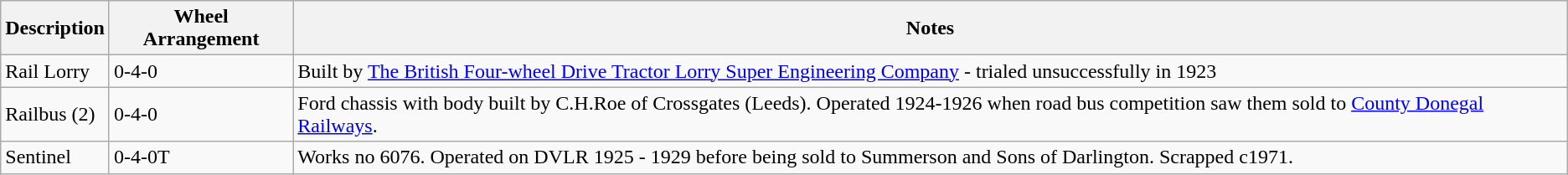<table class="wikitable">
<tr>
<th>Description</th>
<th>Wheel Arrangement</th>
<th>Notes</th>
</tr>
<tr>
<td>Rail Lorry</td>
<td>0-4-0</td>
<td>Built by <a href='#'>The British Four-wheel Drive Tractor Lorry Super Engineering Company</a> - trialed unsuccessfully in 1923</td>
</tr>
<tr>
<td>Railbus (2)</td>
<td>0-4-0</td>
<td>Ford chassis with body built by C.H.Roe of Crossgates (Leeds). Operated 1924-1926 when road bus competition saw them sold to <a href='#'>County Donegal Railways</a>.</td>
</tr>
<tr>
<td>Sentinel</td>
<td>0-4-0T</td>
<td>Works no 6076. Operated on DVLR 1925 - 1929 before being sold to Summerson and Sons of Darlington. Scrapped c1971.</td>
</tr>
</table>
